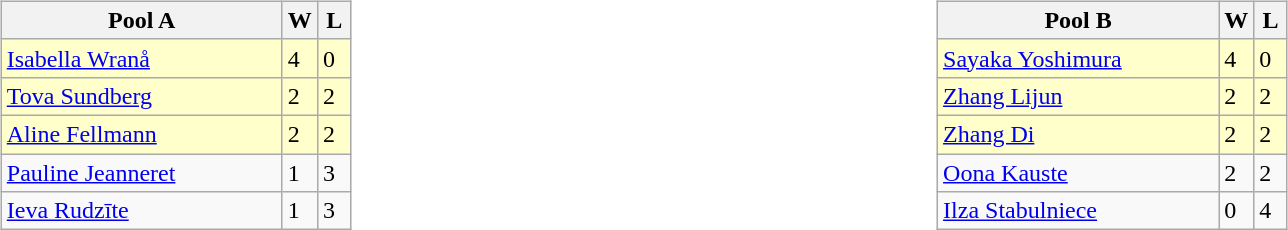<table table style="font-size: 100%;">
<tr>
<td width=10% valign="top"><br><table class="wikitable">
<tr>
<th width=180>Pool A</th>
<th width=15>W</th>
<th width=15>L</th>
</tr>
<tr bgcolor=#ffffcc>
<td> <a href='#'>Isabella Wranå</a></td>
<td>4</td>
<td>0</td>
</tr>
<tr bgcolor=#ffffcc>
<td> <a href='#'>Tova Sundberg</a></td>
<td>2</td>
<td>2</td>
</tr>
<tr bgcolor=#ffffcc>
<td> <a href='#'>Aline Fellmann</a></td>
<td>2</td>
<td>2</td>
</tr>
<tr>
<td> <a href='#'>Pauline Jeanneret</a></td>
<td>1</td>
<td>3</td>
</tr>
<tr>
<td> <a href='#'>Ieva Rudzīte</a></td>
<td>1</td>
<td>3</td>
</tr>
</table>
</td>
<td width=10% valign="top"><br><table class="wikitable">
<tr>
<th width=180>Pool B</th>
<th width=15>W</th>
<th width=15>L</th>
</tr>
<tr bgcolor=#ffffcc>
<td> <a href='#'>Sayaka Yoshimura</a></td>
<td>4</td>
<td>0</td>
</tr>
<tr bgcolor=#ffffcc>
<td> <a href='#'>Zhang Lijun</a></td>
<td>2</td>
<td>2</td>
</tr>
<tr bgcolor=#ffffcc>
<td> <a href='#'>Zhang Di</a></td>
<td>2</td>
<td>2</td>
</tr>
<tr>
<td> <a href='#'>Oona Kauste</a></td>
<td>2</td>
<td>2</td>
</tr>
<tr>
<td> <a href='#'>Ilza Stabulniece</a></td>
<td>0</td>
<td>4</td>
</tr>
</table>
</td>
</tr>
</table>
